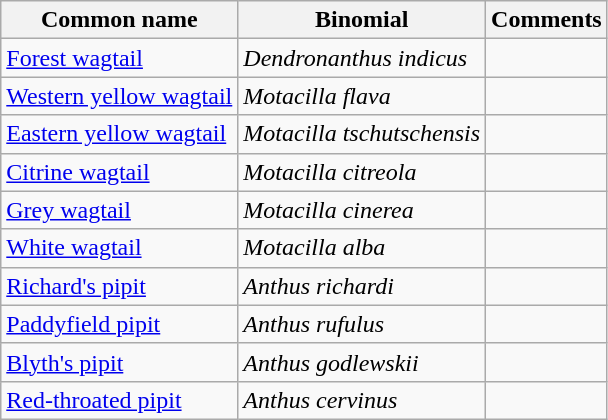<table class="wikitable">
<tr>
<th>Common name</th>
<th>Binomial</th>
<th>Comments</th>
</tr>
<tr>
<td><a href='#'>Forest wagtail</a></td>
<td><em>Dendronanthus indicus</em></td>
<td></td>
</tr>
<tr>
<td><a href='#'>Western yellow wagtail</a></td>
<td><em>Motacilla flava</em></td>
<td></td>
</tr>
<tr>
<td><a href='#'>Eastern yellow wagtail</a></td>
<td><em>Motacilla tschutschensis</em></td>
<td></td>
</tr>
<tr>
<td><a href='#'>Citrine wagtail</a></td>
<td><em>Motacilla citreola</em></td>
<td></td>
</tr>
<tr>
<td><a href='#'>Grey wagtail</a></td>
<td><em>Motacilla cinerea</em></td>
<td></td>
</tr>
<tr>
<td><a href='#'>White wagtail</a></td>
<td><em>Motacilla alba</em></td>
<td></td>
</tr>
<tr>
<td><a href='#'>Richard's pipit</a></td>
<td><em>Anthus richardi</em></td>
<td></td>
</tr>
<tr>
<td><a href='#'>Paddyfield pipit</a></td>
<td><em>Anthus rufulus</em></td>
<td></td>
</tr>
<tr>
<td><a href='#'>Blyth's pipit</a></td>
<td><em>Anthus godlewskii</em></td>
<td></td>
</tr>
<tr>
<td><a href='#'>Red-throated pipit</a></td>
<td><em>Anthus cervinus</em></td>
<td></td>
</tr>
</table>
